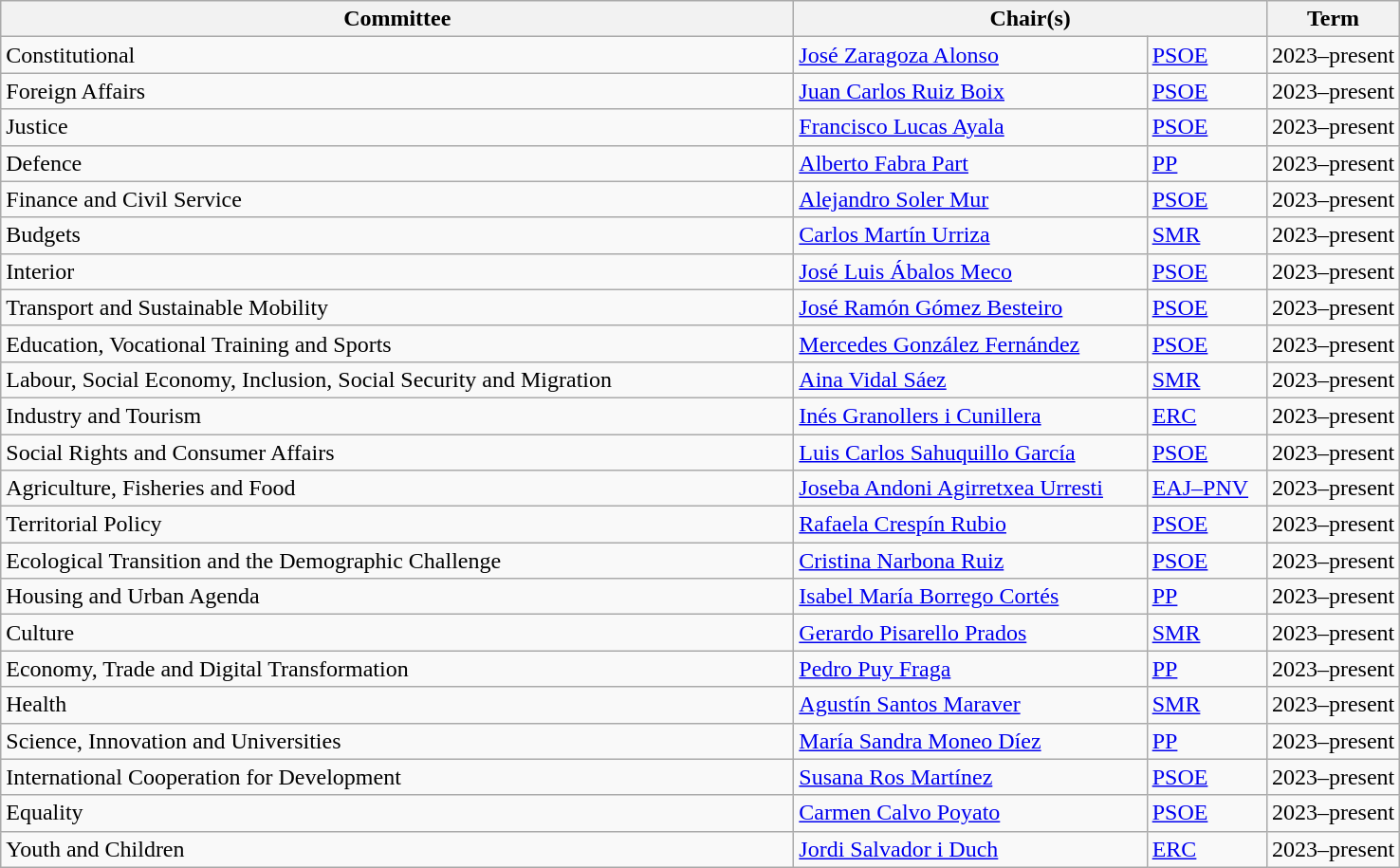<table class="wikitable">
<tr>
<th width="550">Committee</th>
<th width="325" colspan="2">Chair(s)</th>
<th>Term</th>
</tr>
<tr>
<td>Constitutional</td>
<td><a href='#'>José Zaragoza Alonso</a></td>
<td> <a href='#'>PSOE</a></td>
<td>2023–present</td>
</tr>
<tr>
<td>Foreign Affairs</td>
<td><a href='#'>Juan Carlos Ruiz Boix</a></td>
<td> <a href='#'>PSOE</a></td>
<td>2023–present</td>
</tr>
<tr>
<td>Justice</td>
<td><a href='#'>Francisco Lucas Ayala</a></td>
<td> <a href='#'>PSOE</a></td>
<td>2023–present</td>
</tr>
<tr>
<td>Defence</td>
<td><a href='#'>Alberto Fabra Part</a></td>
<td> <a href='#'>PP</a></td>
<td>2023–present</td>
</tr>
<tr>
<td>Finance and Civil Service</td>
<td><a href='#'>Alejandro Soler Mur</a></td>
<td> <a href='#'>PSOE</a></td>
<td>2023–present</td>
</tr>
<tr>
<td>Budgets</td>
<td><a href='#'>Carlos Martín Urriza</a></td>
<td> <a href='#'>SMR</a></td>
<td>2023–present</td>
</tr>
<tr>
<td>Interior</td>
<td><a href='#'>José Luis Ábalos Meco</a></td>
<td> <a href='#'>PSOE</a></td>
<td>2023–present</td>
</tr>
<tr>
<td>Transport and Sustainable Mobility</td>
<td><a href='#'>José Ramón Gómez Besteiro</a></td>
<td> <a href='#'>PSOE</a></td>
<td>2023–present</td>
</tr>
<tr>
<td>Education, Vocational Training and Sports</td>
<td><a href='#'>Mercedes González Fernández</a></td>
<td> <a href='#'>PSOE</a></td>
<td>2023–present</td>
</tr>
<tr>
<td>Labour, Social Economy, Inclusion, Social Security and Migration</td>
<td><a href='#'>Aina Vidal Sáez</a></td>
<td> <a href='#'>SMR</a> </td>
<td>2023–present</td>
</tr>
<tr>
<td>Industry and Tourism</td>
<td><a href='#'>Inés Granollers i Cunillera</a></td>
<td> <a href='#'>ERC</a></td>
<td>2023–present</td>
</tr>
<tr>
<td>Social Rights and Consumer Affairs</td>
<td><a href='#'>Luis Carlos Sahuquillo García</a></td>
<td> <a href='#'>PSOE</a></td>
<td>2023–present</td>
</tr>
<tr>
<td>Agriculture, Fisheries and Food</td>
<td><a href='#'>Joseba Andoni Agirretxea Urresti</a></td>
<td> <a href='#'>EAJ–PNV</a></td>
<td>2023–present</td>
</tr>
<tr>
<td>Territorial Policy</td>
<td><a href='#'>Rafaela Crespín Rubio</a></td>
<td> <a href='#'>PSOE</a></td>
<td>2023–present</td>
</tr>
<tr>
<td>Ecological Transition and the Demographic Challenge</td>
<td><a href='#'>Cristina Narbona Ruiz</a></td>
<td> <a href='#'>PSOE</a></td>
<td>2023–present</td>
</tr>
<tr>
<td>Housing and Urban Agenda</td>
<td><a href='#'>Isabel María Borrego Cortés</a></td>
<td> <a href='#'>PP</a></td>
<td>2023–present</td>
</tr>
<tr>
<td>Culture</td>
<td><a href='#'>Gerardo Pisarello Prados</a></td>
<td> <a href='#'>SMR</a> </td>
<td>2023–present</td>
</tr>
<tr>
<td>Economy, Trade and Digital Transformation</td>
<td><a href='#'>Pedro Puy Fraga</a></td>
<td> <a href='#'>PP</a></td>
<td>2023–present</td>
</tr>
<tr>
<td>Health</td>
<td><a href='#'>Agustín Santos Maraver</a></td>
<td> <a href='#'>SMR</a></td>
<td>2023–present</td>
</tr>
<tr>
<td>Science, Innovation and Universities</td>
<td><a href='#'>María Sandra Moneo Díez</a></td>
<td> <a href='#'>PP</a></td>
<td>2023–present</td>
</tr>
<tr>
<td>International Cooperation for Development</td>
<td><a href='#'>Susana Ros Martínez</a></td>
<td> <a href='#'>PSOE</a></td>
<td>2023–present</td>
</tr>
<tr>
<td>Equality</td>
<td><a href='#'>Carmen Calvo Poyato</a></td>
<td> <a href='#'>PSOE</a></td>
<td>2023–present</td>
</tr>
<tr>
<td>Youth and Children</td>
<td><a href='#'>Jordi Salvador i Duch</a></td>
<td> <a href='#'>ERC</a></td>
<td>2023–present</td>
</tr>
</table>
